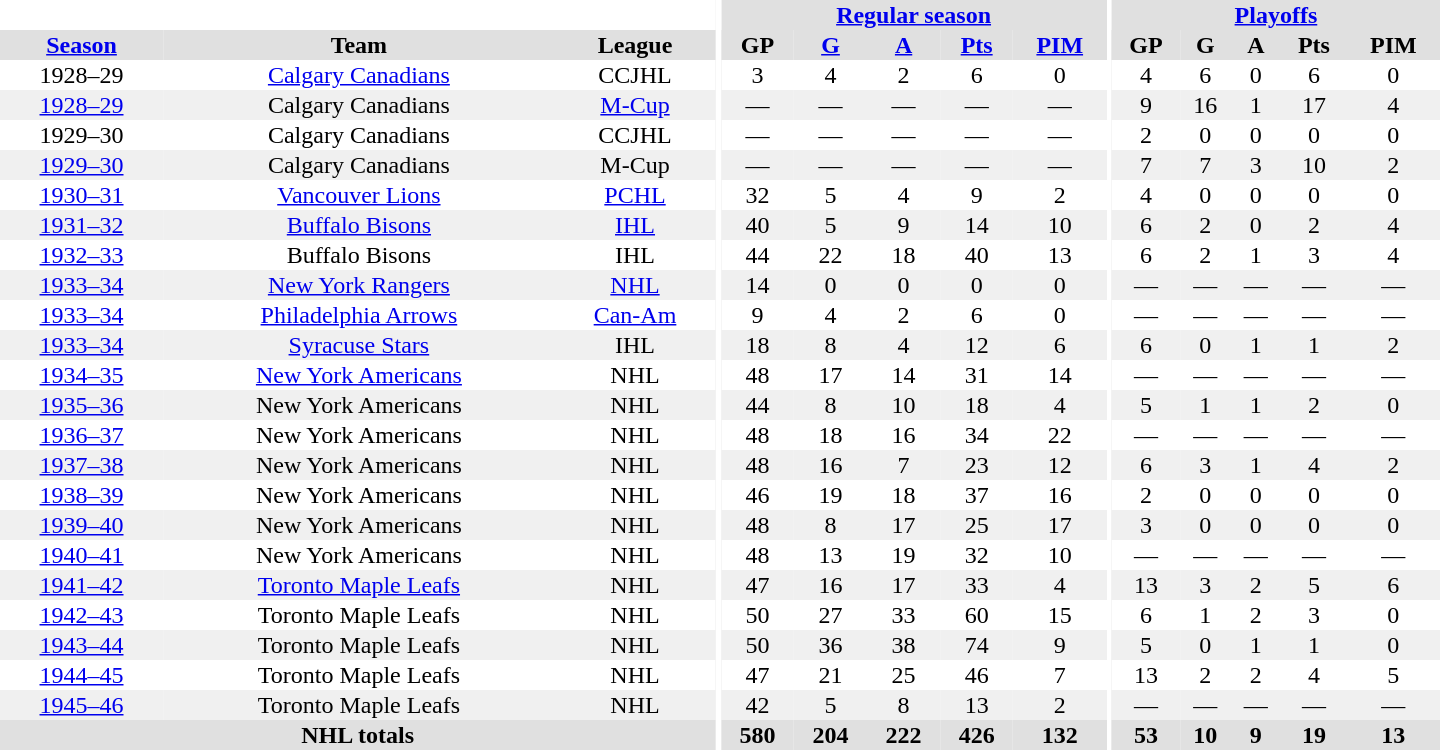<table border="0" cellpadding="1" cellspacing="0" style="text-align:center; width:60em">
<tr bgcolor="#e0e0e0">
<th colspan="3" bgcolor="#ffffff"></th>
<th rowspan="100" bgcolor="#ffffff"></th>
<th colspan="5"><a href='#'>Regular season</a></th>
<th rowspan="100" bgcolor="#ffffff"></th>
<th colspan="5"><a href='#'>Playoffs</a></th>
</tr>
<tr bgcolor="#e0e0e0">
<th><a href='#'>Season</a></th>
<th>Team</th>
<th>League</th>
<th>GP</th>
<th><a href='#'>G</a></th>
<th><a href='#'>A</a></th>
<th><a href='#'>Pts</a></th>
<th><a href='#'>PIM</a></th>
<th>GP</th>
<th>G</th>
<th>A</th>
<th>Pts</th>
<th>PIM</th>
</tr>
<tr>
<td>1928–29</td>
<td><a href='#'>Calgary Canadians</a></td>
<td>CCJHL</td>
<td>3</td>
<td>4</td>
<td>2</td>
<td>6</td>
<td>0</td>
<td>4</td>
<td>6</td>
<td>0</td>
<td>6</td>
<td>0</td>
</tr>
<tr bgcolor="#f0f0f0">
<td><a href='#'>1928–29</a></td>
<td>Calgary Canadians</td>
<td><a href='#'>M-Cup</a></td>
<td>—</td>
<td>—</td>
<td>—</td>
<td>—</td>
<td>—</td>
<td>9</td>
<td>16</td>
<td>1</td>
<td>17</td>
<td>4</td>
</tr>
<tr>
<td>1929–30</td>
<td>Calgary Canadians</td>
<td>CCJHL</td>
<td>—</td>
<td>—</td>
<td>—</td>
<td>—</td>
<td>—</td>
<td>2</td>
<td>0</td>
<td>0</td>
<td>0</td>
<td>0</td>
</tr>
<tr bgcolor="#f0f0f0">
<td><a href='#'>1929–30</a></td>
<td>Calgary Canadians</td>
<td>M-Cup</td>
<td>—</td>
<td>—</td>
<td>—</td>
<td>—</td>
<td>—</td>
<td>7</td>
<td>7</td>
<td>3</td>
<td>10</td>
<td>2</td>
</tr>
<tr>
<td><a href='#'>1930–31</a></td>
<td><a href='#'>Vancouver Lions</a></td>
<td><a href='#'>PCHL</a></td>
<td>32</td>
<td>5</td>
<td>4</td>
<td>9</td>
<td>2</td>
<td>4</td>
<td>0</td>
<td>0</td>
<td>0</td>
<td>0</td>
</tr>
<tr bgcolor="#f0f0f0">
<td><a href='#'>1931–32</a></td>
<td><a href='#'>Buffalo Bisons</a></td>
<td><a href='#'>IHL</a></td>
<td>40</td>
<td>5</td>
<td>9</td>
<td>14</td>
<td>10</td>
<td>6</td>
<td>2</td>
<td>0</td>
<td>2</td>
<td>4</td>
</tr>
<tr>
<td><a href='#'>1932–33</a></td>
<td>Buffalo Bisons</td>
<td>IHL</td>
<td>44</td>
<td>22</td>
<td>18</td>
<td>40</td>
<td>13</td>
<td>6</td>
<td>2</td>
<td>1</td>
<td>3</td>
<td>4</td>
</tr>
<tr bgcolor="#f0f0f0">
<td><a href='#'>1933–34</a></td>
<td><a href='#'>New York Rangers</a></td>
<td><a href='#'>NHL</a></td>
<td>14</td>
<td>0</td>
<td>0</td>
<td>0</td>
<td>0</td>
<td>—</td>
<td>—</td>
<td>—</td>
<td>—</td>
<td>—</td>
</tr>
<tr>
<td><a href='#'>1933–34</a></td>
<td><a href='#'>Philadelphia Arrows</a></td>
<td><a href='#'>Can-Am</a></td>
<td>9</td>
<td>4</td>
<td>2</td>
<td>6</td>
<td>0</td>
<td>—</td>
<td>—</td>
<td>—</td>
<td>—</td>
<td>—</td>
</tr>
<tr bgcolor="#f0f0f0">
<td><a href='#'>1933–34</a></td>
<td><a href='#'>Syracuse Stars</a></td>
<td>IHL</td>
<td>18</td>
<td>8</td>
<td>4</td>
<td>12</td>
<td>6</td>
<td>6</td>
<td>0</td>
<td>1</td>
<td>1</td>
<td>2</td>
</tr>
<tr>
<td><a href='#'>1934–35</a></td>
<td><a href='#'>New York Americans</a></td>
<td>NHL</td>
<td>48</td>
<td>17</td>
<td>14</td>
<td>31</td>
<td>14</td>
<td>—</td>
<td>—</td>
<td>—</td>
<td>—</td>
<td>—</td>
</tr>
<tr bgcolor="#f0f0f0">
<td><a href='#'>1935–36</a></td>
<td>New York Americans</td>
<td>NHL</td>
<td>44</td>
<td>8</td>
<td>10</td>
<td>18</td>
<td>4</td>
<td>5</td>
<td>1</td>
<td>1</td>
<td>2</td>
<td>0</td>
</tr>
<tr>
<td><a href='#'>1936–37</a></td>
<td>New York Americans</td>
<td>NHL</td>
<td>48</td>
<td>18</td>
<td>16</td>
<td>34</td>
<td>22</td>
<td>—</td>
<td>—</td>
<td>—</td>
<td>—</td>
<td>—</td>
</tr>
<tr bgcolor="#f0f0f0">
<td><a href='#'>1937–38</a></td>
<td>New York Americans</td>
<td>NHL</td>
<td>48</td>
<td>16</td>
<td>7</td>
<td>23</td>
<td>12</td>
<td>6</td>
<td>3</td>
<td>1</td>
<td>4</td>
<td>2</td>
</tr>
<tr>
<td><a href='#'>1938–39</a></td>
<td>New York Americans</td>
<td>NHL</td>
<td>46</td>
<td>19</td>
<td>18</td>
<td>37</td>
<td>16</td>
<td>2</td>
<td>0</td>
<td>0</td>
<td>0</td>
<td>0</td>
</tr>
<tr bgcolor="#f0f0f0">
<td><a href='#'>1939–40</a></td>
<td>New York Americans</td>
<td>NHL</td>
<td>48</td>
<td>8</td>
<td>17</td>
<td>25</td>
<td>17</td>
<td>3</td>
<td>0</td>
<td>0</td>
<td>0</td>
<td>0</td>
</tr>
<tr>
<td><a href='#'>1940–41</a></td>
<td>New York Americans</td>
<td>NHL</td>
<td>48</td>
<td>13</td>
<td>19</td>
<td>32</td>
<td>10</td>
<td>—</td>
<td>—</td>
<td>—</td>
<td>—</td>
<td>—</td>
</tr>
<tr bgcolor="#f0f0f0">
<td><a href='#'>1941–42</a></td>
<td><a href='#'>Toronto Maple Leafs</a></td>
<td>NHL</td>
<td>47</td>
<td>16</td>
<td>17</td>
<td>33</td>
<td>4</td>
<td>13</td>
<td>3</td>
<td>2</td>
<td>5</td>
<td>6</td>
</tr>
<tr>
<td><a href='#'>1942–43</a></td>
<td>Toronto Maple Leafs</td>
<td>NHL</td>
<td>50</td>
<td>27</td>
<td>33</td>
<td>60</td>
<td>15</td>
<td>6</td>
<td>1</td>
<td>2</td>
<td>3</td>
<td>0</td>
</tr>
<tr bgcolor="#f0f0f0">
<td><a href='#'>1943–44</a></td>
<td>Toronto Maple Leafs</td>
<td>NHL</td>
<td>50</td>
<td>36</td>
<td>38</td>
<td>74</td>
<td>9</td>
<td>5</td>
<td>0</td>
<td>1</td>
<td>1</td>
<td>0</td>
</tr>
<tr>
<td><a href='#'>1944–45</a></td>
<td>Toronto Maple Leafs</td>
<td>NHL</td>
<td>47</td>
<td>21</td>
<td>25</td>
<td>46</td>
<td>7</td>
<td>13</td>
<td>2</td>
<td>2</td>
<td>4</td>
<td>5</td>
</tr>
<tr bgcolor="#f0f0f0">
<td><a href='#'>1945–46</a></td>
<td>Toronto Maple Leafs</td>
<td>NHL</td>
<td>42</td>
<td>5</td>
<td>8</td>
<td>13</td>
<td>2</td>
<td>—</td>
<td>—</td>
<td>—</td>
<td>—</td>
<td>—</td>
</tr>
<tr bgcolor="#e0e0e0">
<th colspan="3">NHL totals</th>
<th>580</th>
<th>204</th>
<th>222</th>
<th>426</th>
<th>132</th>
<th>53</th>
<th>10</th>
<th>9</th>
<th>19</th>
<th>13</th>
</tr>
</table>
